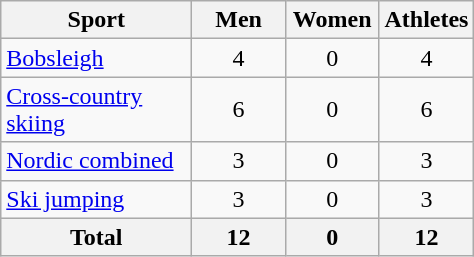<table class="wikitable sortable" style="text-align:center;">
<tr>
<th width=120>Sport</th>
<th width=55>Men</th>
<th width=55>Women</th>
<th width="55">Athletes</th>
</tr>
<tr>
<td align=left><a href='#'>Bobsleigh</a></td>
<td>4</td>
<td>0</td>
<td>4</td>
</tr>
<tr>
<td align=left><a href='#'>Cross-country skiing</a></td>
<td>6</td>
<td>0</td>
<td>6</td>
</tr>
<tr>
<td align=left><a href='#'>Nordic combined</a></td>
<td>3</td>
<td>0</td>
<td>3</td>
</tr>
<tr>
<td align=left><a href='#'>Ski jumping</a></td>
<td>3</td>
<td>0</td>
<td>3</td>
</tr>
<tr>
<th>Total</th>
<th>12</th>
<th>0</th>
<th>12</th>
</tr>
</table>
